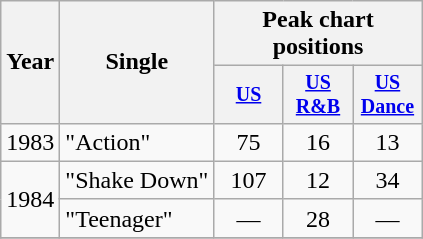<table class="wikitable" style="text-align:center;">
<tr>
<th rowspan="2">Year</th>
<th rowspan="2">Single</th>
<th colspan="3">Peak chart positions</th>
</tr>
<tr style="font-size:smaller;">
<th width="40"><a href='#'>US</a><br></th>
<th width="40"><a href='#'>US<br>R&B</a><br></th>
<th width="40"><a href='#'>US<br>Dance</a><br></th>
</tr>
<tr>
<td rowspan="1">1983</td>
<td align="left">"Action"</td>
<td>75</td>
<td>16</td>
<td>13</td>
</tr>
<tr>
<td rowspan="2">1984</td>
<td align="left">"Shake Down"</td>
<td>107</td>
<td>12</td>
<td>34</td>
</tr>
<tr>
<td align="left">"Teenager"</td>
<td>—</td>
<td>28</td>
<td>—</td>
</tr>
<tr>
</tr>
</table>
